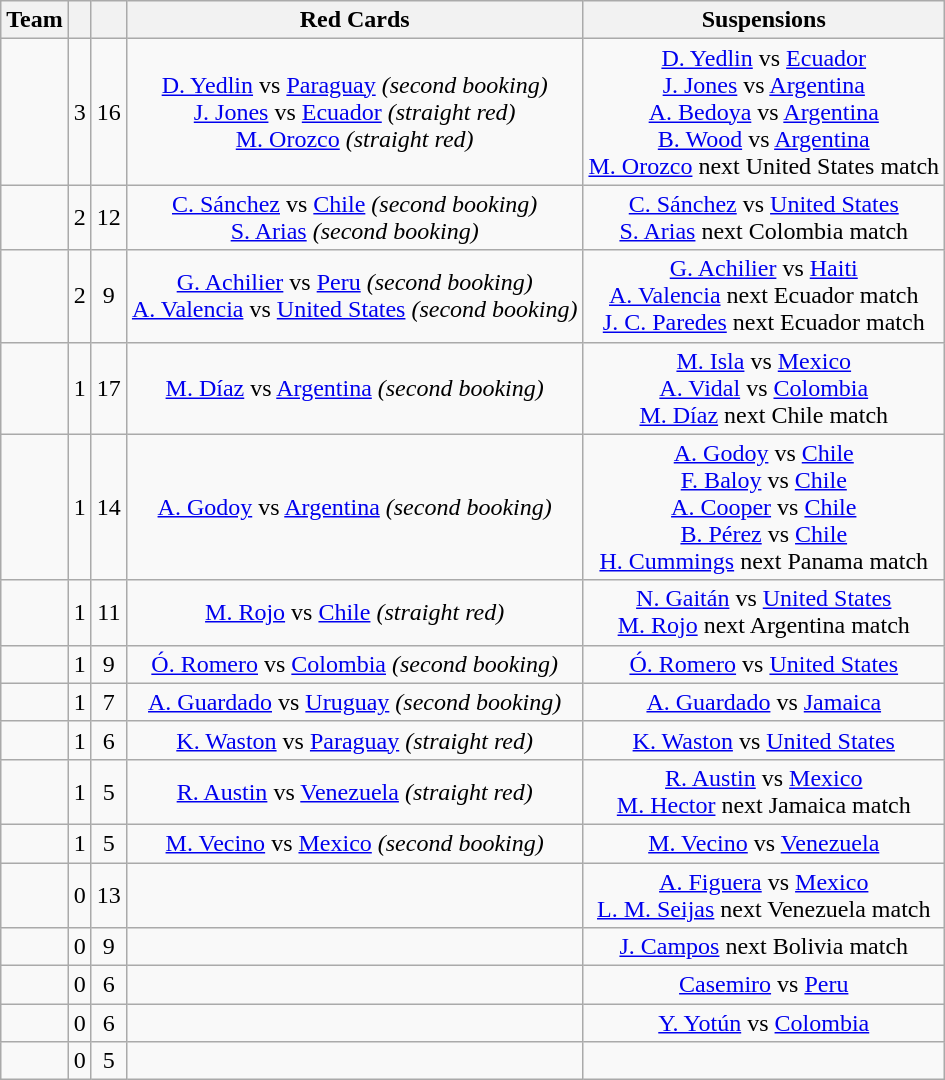<table class="wikitable sortable" style="text-align:center;">
<tr>
<th>Team</th>
<th></th>
<th></th>
<th class="unsortable">Red Cards</th>
<th class="unsortable">Suspensions</th>
</tr>
<tr>
<td align=left></td>
<td>3</td>
<td>16</td>
<td><a href='#'>D. Yedlin</a> vs <a href='#'>Paraguay</a> <em>(second booking)</em><br><a href='#'>J. Jones</a> vs <a href='#'>Ecuador</a> <em>(straight red)</em><br><a href='#'>M. Orozco</a> <em>(straight red)</em></td>
<td><a href='#'>D. Yedlin</a> vs <a href='#'>Ecuador</a><br><a href='#'>J. Jones</a> vs <a href='#'>Argentina</a><br><a href='#'>A. Bedoya</a> vs <a href='#'>Argentina</a><br><a href='#'>B. Wood</a> vs <a href='#'>Argentina</a><br><a href='#'>M. Orozco</a> next United States match</td>
</tr>
<tr>
<td align=left></td>
<td>2</td>
<td>12</td>
<td><a href='#'>C. Sánchez</a> vs <a href='#'>Chile</a> <em>(second booking)</em><br><a href='#'>S. Arias</a> <em>(second booking)</em></td>
<td><a href='#'>C. Sánchez</a> vs <a href='#'>United States</a><br><a href='#'>S. Arias</a> next Colombia match</td>
</tr>
<tr>
<td align=left></td>
<td>2</td>
<td>9</td>
<td><a href='#'>G. Achilier</a> vs <a href='#'>Peru</a> <em>(second booking)</em><br><a href='#'>A. Valencia</a> vs <a href='#'>United States</a> <em>(second booking)</em></td>
<td><a href='#'>G. Achilier</a> vs <a href='#'>Haiti</a><br><a href='#'>A. Valencia</a> next Ecuador match<br><a href='#'>J. C. Paredes</a> next Ecuador match</td>
</tr>
<tr>
<td align=left></td>
<td>1</td>
<td>17</td>
<td><a href='#'>M. Díaz</a> vs <a href='#'>Argentina</a> <em>(second booking)</em></td>
<td><a href='#'>M. Isla</a> vs <a href='#'>Mexico</a><br><a href='#'>A. Vidal</a> vs <a href='#'>Colombia</a><br><a href='#'>M. Díaz</a> next Chile match</td>
</tr>
<tr>
<td align=left></td>
<td>1</td>
<td>14</td>
<td><a href='#'>A. Godoy</a> vs <a href='#'>Argentina</a> <em>(second booking)</em></td>
<td><a href='#'>A. Godoy</a> vs <a href='#'>Chile</a><br><a href='#'>F. Baloy</a> vs <a href='#'>Chile</a><br><a href='#'>A. Cooper</a> vs <a href='#'>Chile</a><br><a href='#'>B. Pérez</a> vs <a href='#'>Chile</a><br><a href='#'>H. Cummings</a> next Panama match</td>
</tr>
<tr>
<td align=left></td>
<td>1</td>
<td>11</td>
<td><a href='#'>M. Rojo</a> vs <a href='#'>Chile</a> <em>(straight red)</em></td>
<td><a href='#'>N. Gaitán</a> vs <a href='#'>United States</a><br><a href='#'>M. Rojo</a> next Argentina match</td>
</tr>
<tr>
<td align=left></td>
<td>1</td>
<td>9</td>
<td><a href='#'>Ó. Romero</a> vs <a href='#'>Colombia</a> <em>(second booking)</em></td>
<td><a href='#'>Ó. Romero</a> vs <a href='#'>United States</a></td>
</tr>
<tr>
<td align=left></td>
<td>1</td>
<td>7</td>
<td><a href='#'>A. Guardado</a> vs <a href='#'>Uruguay</a> <em>(second booking)</em></td>
<td><a href='#'>A. Guardado</a> vs <a href='#'>Jamaica</a></td>
</tr>
<tr>
<td align=left></td>
<td>1</td>
<td>6</td>
<td><a href='#'>K. Waston</a> vs <a href='#'>Paraguay</a> <em>(straight red)</em></td>
<td><a href='#'>K. Waston</a> vs <a href='#'>United States</a></td>
</tr>
<tr>
<td align=left></td>
<td>1</td>
<td>5</td>
<td><a href='#'>R. Austin</a> vs <a href='#'>Venezuela</a> <em>(straight red)</em></td>
<td><a href='#'>R. Austin</a> vs <a href='#'>Mexico</a><br><a href='#'>M. Hector</a> next Jamaica match</td>
</tr>
<tr>
<td align=left></td>
<td>1</td>
<td>5</td>
<td><a href='#'>M. Vecino</a> vs <a href='#'>Mexico</a> <em>(second booking)</em></td>
<td><a href='#'>M. Vecino</a> vs <a href='#'>Venezuela</a></td>
</tr>
<tr>
<td align=left></td>
<td>0</td>
<td>13</td>
<td></td>
<td><a href='#'>A. Figuera</a> vs <a href='#'>Mexico</a><br><a href='#'>L. M. Seijas</a> next Venezuela match</td>
</tr>
<tr>
<td align=left></td>
<td>0</td>
<td>9</td>
<td></td>
<td><a href='#'>J. Campos</a> next Bolivia match</td>
</tr>
<tr>
<td align=left></td>
<td>0</td>
<td>6</td>
<td></td>
<td><a href='#'>Casemiro</a> vs <a href='#'>Peru</a></td>
</tr>
<tr>
<td align=left></td>
<td>0</td>
<td>6</td>
<td></td>
<td><a href='#'>Y. Yotún</a> vs <a href='#'>Colombia</a></td>
</tr>
<tr>
<td align=left></td>
<td>0</td>
<td>5</td>
<td></td>
<td></td>
</tr>
</table>
